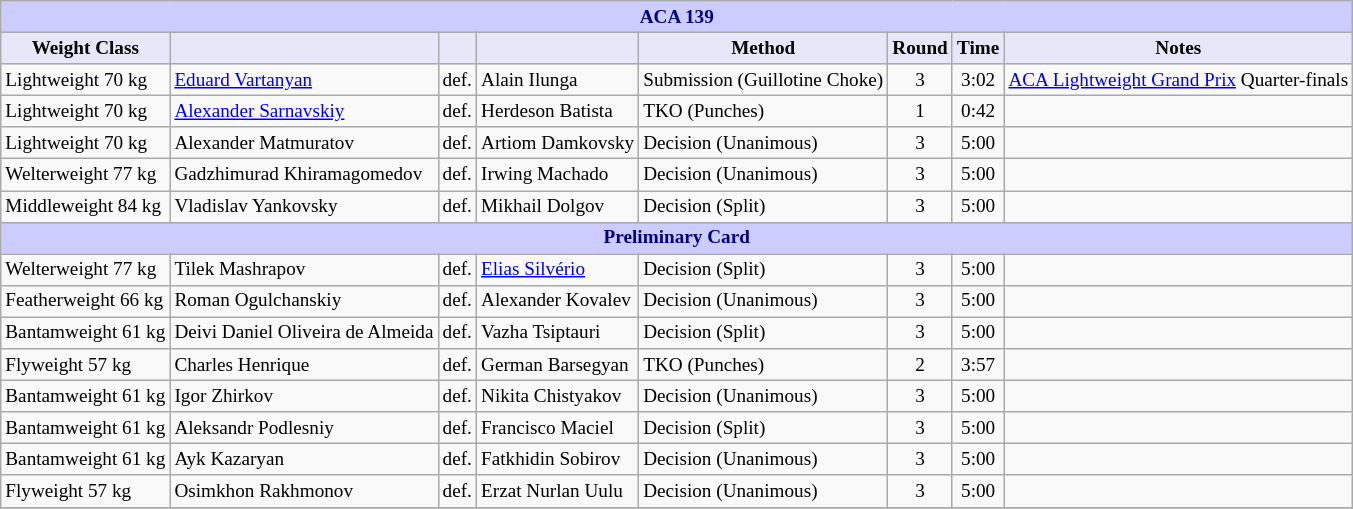<table class="wikitable" style="font-size: 80%;">
<tr>
<th colspan="8" style="background-color: #ccf; color: #000080; text-align: center;"><strong>ACA 139</strong></th>
</tr>
<tr>
<th colspan="1" style="background-color: #E6E8FA; color: #000000; text-align: center;">Weight Class</th>
<th colspan="1" style="background-color: #E6E8FA; color: #000000; text-align: center;"></th>
<th colspan="1" style="background-color: #E6E8FA; color: #000000; text-align: center;"></th>
<th colspan="1" style="background-color: #E6E8FA; color: #000000; text-align: center;"></th>
<th colspan="1" style="background-color: #E6E8FA; color: #000000; text-align: center;">Method</th>
<th colspan="1" style="background-color: #E6E8FA; color: #000000; text-align: center;">Round</th>
<th colspan="1" style="background-color: #E6E8FA; color: #000000; text-align: center;">Time</th>
<th colspan="1" style="background-color: #E6E8FA; color: #000000; text-align: center;">Notes</th>
</tr>
<tr>
<td>Lightweight 70 kg</td>
<td> <a href='#'>Eduard Vartanyan</a></td>
<td>def.</td>
<td> Alain Ilunga</td>
<td>Submission (Guillotine Choke)</td>
<td align=center>3</td>
<td align=center>3:02</td>
<td><a href='#'>ACA Lightweight Grand Prix</a> Quarter-finals</td>
</tr>
<tr>
<td>Lightweight 70 kg</td>
<td> <a href='#'>Alexander Sarnavskiy</a></td>
<td>def.</td>
<td> Herdeson Batista</td>
<td>TKO (Punches)</td>
<td align="center">1</td>
<td align="center">0:42</td>
<td></td>
</tr>
<tr>
<td>Lightweight 70 kg</td>
<td> Alexander Matmuratov</td>
<td>def.</td>
<td> Artiom Damkovsky</td>
<td>Decision (Unanimous)</td>
<td align=center>3</td>
<td align=center>5:00</td>
<td></td>
</tr>
<tr>
<td>Welterweight 77 kg</td>
<td> Gadzhimurad Khiramagomedov</td>
<td>def.</td>
<td> Irwing Machado</td>
<td>Decision (Unanimous)</td>
<td align=center>3</td>
<td align=center>5:00</td>
<td></td>
</tr>
<tr>
<td>Middleweight 84 kg</td>
<td> Vladislav Yankovsky</td>
<td>def.</td>
<td> Mikhail Dolgov</td>
<td>Decision (Split)</td>
<td align=center>3</td>
<td align=center>5:00</td>
<td></td>
</tr>
<tr>
<th colspan="8" style="background-color: #ccf; color: #000080; text-align: center;"><strong>Preliminary Card</strong></th>
</tr>
<tr>
<td>Welterweight 77 kg</td>
<td> Tilek Mashrapov</td>
<td>def.</td>
<td> <a href='#'>Elias Silvério</a></td>
<td>Decision (Split)</td>
<td align=center>3</td>
<td align=center>5:00</td>
<td></td>
</tr>
<tr>
<td>Featherweight 66 kg</td>
<td> Roman Ogulchanskiy</td>
<td>def.</td>
<td> Alexander Kovalev</td>
<td>Decision (Unanimous)</td>
<td align=center>3</td>
<td align=center>5:00</td>
<td></td>
</tr>
<tr>
<td>Bantamweight 61 kg</td>
<td> Deivi Daniel Oliveira de Almeida</td>
<td>def.</td>
<td> Vazha Tsiptauri</td>
<td>Decision (Split)</td>
<td align=center>3</td>
<td align=center>5:00</td>
<td></td>
</tr>
<tr>
<td>Flyweight 57 kg</td>
<td> Charles Henrique</td>
<td>def.</td>
<td> German Barsegyan</td>
<td>TKO (Punches)</td>
<td align="center">2</td>
<td align="center">3:57</td>
<td></td>
</tr>
<tr>
<td>Bantamweight 61 kg</td>
<td> Igor Zhirkov</td>
<td>def.</td>
<td> Nikita Chistyakov</td>
<td>Decision (Unanimous)</td>
<td align=center>3</td>
<td align=center>5:00</td>
<td></td>
</tr>
<tr>
<td>Bantamweight 61 kg</td>
<td> Aleksandr Podlesniy</td>
<td>def.</td>
<td> Francisco Maciel</td>
<td>Decision (Split)</td>
<td align=center>3</td>
<td align=center>5:00</td>
<td></td>
</tr>
<tr>
<td>Bantamweight 61 kg</td>
<td> Ayk Kazaryan</td>
<td>def.</td>
<td> Fatkhidin Sobirov</td>
<td>Decision (Unanimous)</td>
<td align=center>3</td>
<td align=center>5:00</td>
<td></td>
</tr>
<tr>
<td>Flyweight 57 kg</td>
<td> Osimkhon Rakhmonov</td>
<td>def.</td>
<td> Erzat Nurlan Uulu</td>
<td>Decision (Unanimous)</td>
<td align=center>3</td>
<td align=center>5:00</td>
<td></td>
</tr>
<tr>
</tr>
</table>
